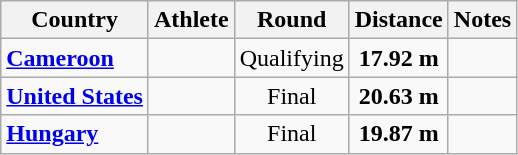<table class="wikitable sortable" style="text-align:center">
<tr>
<th>Country</th>
<th>Athlete</th>
<th>Round</th>
<th>Distance</th>
<th>Notes</th>
</tr>
<tr>
<td align=left><strong><a href='#'>Cameroon</a></strong></td>
<td align=left></td>
<td>Qualifying</td>
<td><strong>17.92 m</strong></td>
<td></td>
</tr>
<tr>
<td align=left><strong><a href='#'>United States</a></strong></td>
<td align=left></td>
<td>Final</td>
<td><strong>20.63 m</strong></td>
<td></td>
</tr>
<tr>
<td align=left><strong><a href='#'>Hungary</a></strong></td>
<td align=left></td>
<td>Final</td>
<td><strong>19.87 m</strong></td>
<td></td>
</tr>
</table>
